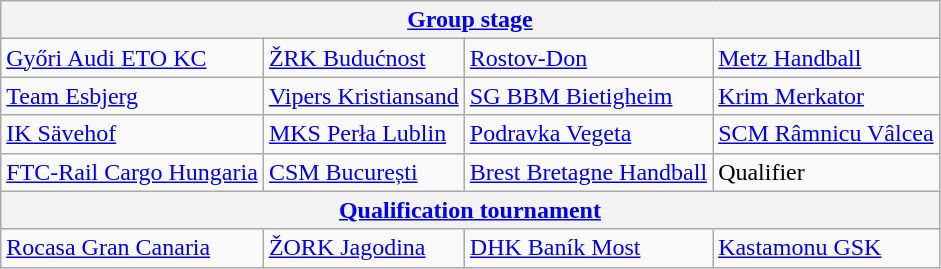<table class="wikitable">
<tr>
<th colspan="4"><a href='#'>Group stage</a></th>
</tr>
<tr>
<td> <a href='#'>Győri Audi ETO KC</a></td>
<td> <a href='#'>ŽRK Budućnost</a></td>
<td> <a href='#'>Rostov-Don</a></td>
<td> <a href='#'>Metz Handball</a></td>
</tr>
<tr>
<td> <a href='#'>Team Esbjerg</a></td>
<td> <a href='#'>Vipers Kristiansand</a></td>
<td> <a href='#'>SG BBM Bietigheim</a></td>
<td> <a href='#'>Krim Merkator</a></td>
</tr>
<tr>
<td> <a href='#'>IK Sävehof</a></td>
<td> <a href='#'>MKS Perła Lublin</a></td>
<td> <a href='#'>Podravka Vegeta</a></td>
<td> <a href='#'>SCM Râmnicu Vâlcea</a></td>
</tr>
<tr>
<td> <a href='#'>FTC-Rail Cargo Hungaria</a></td>
<td> <a href='#'>CSM București</a></td>
<td> <a href='#'>Brest Bretagne Handball</a></td>
<td>Qualifier</td>
</tr>
<tr>
<th colspan="4"><a href='#'>Qualification tournament</a></th>
</tr>
<tr>
<td> <a href='#'>Rocasa Gran Canaria</a></td>
<td> <a href='#'>ŽORK Jagodina</a></td>
<td> <a href='#'>DHK Baník Most</a></td>
<td> <a href='#'>Kastamonu GSK</a></td>
</tr>
</table>
